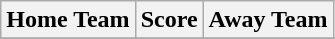<table class="wikitable" style="text-align: center">
<tr>
<th>Home Team</th>
<th>Score</th>
<th>Away Team</th>
</tr>
<tr>
</tr>
</table>
